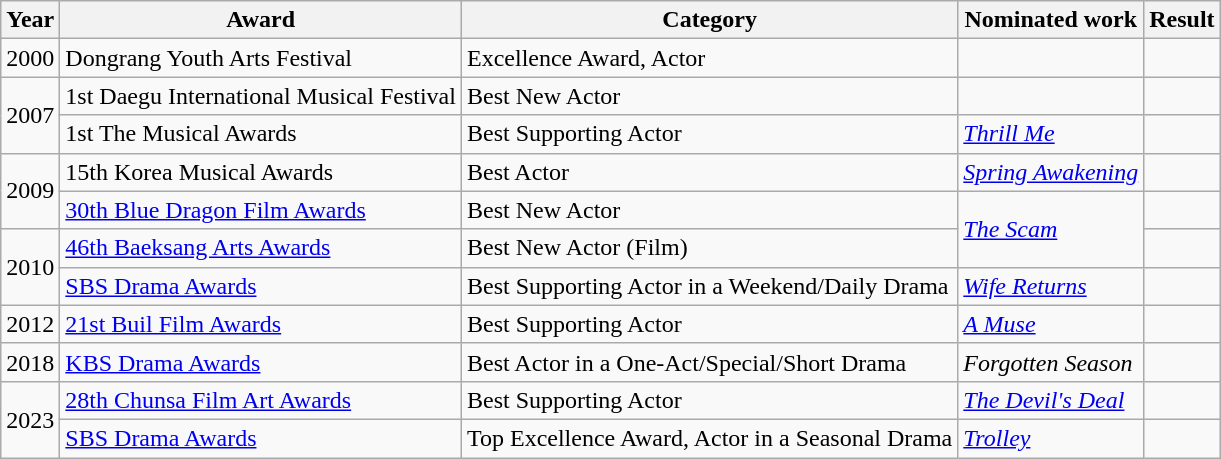<table class="wikitable sortable">
<tr>
<th scope="col">Year</th>
<th>Award</th>
<th scope="col">Category</th>
<th>Nominated work</th>
<th scope="col">Result</th>
</tr>
<tr>
<td>2000</td>
<td>Dongrang Youth Arts Festival</td>
<td>Excellence Award, Actor</td>
<td></td>
<td></td>
</tr>
<tr>
<td rowspan="2">2007</td>
<td>1st Daegu International Musical Festival</td>
<td>Best New Actor</td>
<td></td>
<td></td>
</tr>
<tr>
<td>1st The Musical Awards</td>
<td>Best Supporting Actor</td>
<td><em><a href='#'>Thrill Me</a></em></td>
<td></td>
</tr>
<tr>
<td rowspan="2">2009</td>
<td>15th Korea Musical Awards</td>
<td>Best Actor</td>
<td><em><a href='#'>Spring Awakening</a></em></td>
<td></td>
</tr>
<tr>
<td><a href='#'>30th Blue Dragon Film Awards</a></td>
<td>Best New Actor</td>
<td rowspan="2"><em><a href='#'>The Scam</a></em></td>
<td></td>
</tr>
<tr>
<td rowspan="2">2010</td>
<td><a href='#'>46th Baeksang Arts Awards</a></td>
<td>Best New Actor (Film)</td>
<td></td>
</tr>
<tr>
<td><a href='#'>SBS Drama Awards</a></td>
<td>Best Supporting Actor in a Weekend/Daily Drama</td>
<td><em><a href='#'>Wife Returns</a></em></td>
<td></td>
</tr>
<tr>
<td>2012</td>
<td><a href='#'>21st Buil Film Awards</a></td>
<td>Best Supporting Actor</td>
<td><em><a href='#'>A Muse</a></em></td>
<td></td>
</tr>
<tr>
<td>2018</td>
<td><a href='#'>KBS Drama Awards</a></td>
<td>Best Actor in a One-Act/Special/Short Drama</td>
<td><em>Forgotten Season</em></td>
<td></td>
</tr>
<tr>
<td rowspan="2">2023</td>
<td><a href='#'>28th Chunsa Film Art Awards</a></td>
<td>Best Supporting Actor</td>
<td><em><a href='#'>The Devil's Deal</a></em></td>
<td></td>
</tr>
<tr>
<td><a href='#'>SBS Drama Awards</a></td>
<td>Top Excellence Award, Actor in a Seasonal Drama</td>
<td><em><a href='#'>Trolley</a></em></td>
<td></td>
</tr>
</table>
